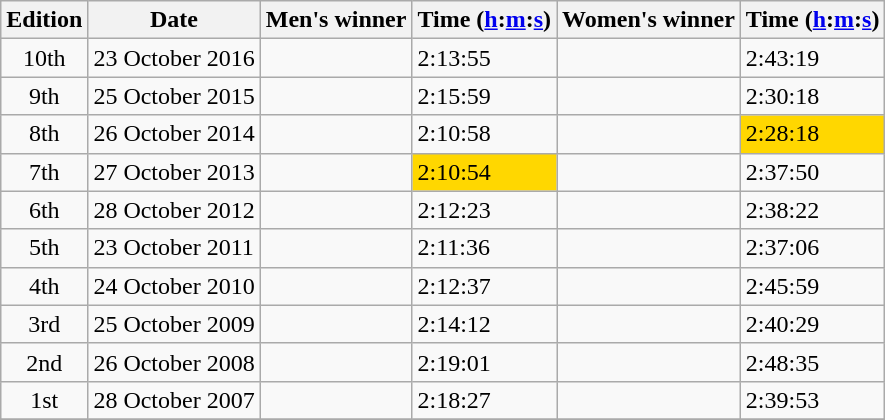<table class="wikitable sortable">
<tr>
<th class="unsortable">Edition</th>
<th class="unsortable">Date</th>
<th>Men's winner</th>
<th>Time (<a href='#'>h</a>:<a href='#'>m</a>:<a href='#'>s</a>)</th>
<th>Women's winner</th>
<th>Time  (<a href='#'>h</a>:<a href='#'>m</a>:<a href='#'>s</a>)</th>
</tr>
<tr>
<td align="center">10th</td>
<td>23 October 2016</td>
<td></td>
<td>2:13:55</td>
<td></td>
<td>2:43:19</td>
</tr>
<tr>
<td align="center">9th</td>
<td>25 October 2015</td>
<td></td>
<td>2:15:59</td>
<td></td>
<td>2:30:18</td>
</tr>
<tr>
<td align="center">8th</td>
<td>26 October 2014</td>
<td></td>
<td>2:10:58</td>
<td></td>
<td bgcolor=gold>2:28:18</td>
</tr>
<tr>
<td align="center">7th</td>
<td>27 October 2013</td>
<td></td>
<td bgcolor=gold>2:10:54</td>
<td></td>
<td>2:37:50</td>
</tr>
<tr>
<td align="center">6th</td>
<td>28 October 2012</td>
<td></td>
<td>2:12:23</td>
<td></td>
<td>2:38:22</td>
</tr>
<tr>
<td align="center">5th</td>
<td>23 October 2011</td>
<td></td>
<td>2:11:36</td>
<td></td>
<td>2:37:06</td>
</tr>
<tr>
<td align="center">4th</td>
<td>24 October 2010</td>
<td></td>
<td>2:12:37</td>
<td></td>
<td>2:45:59</td>
</tr>
<tr>
<td align="center">3rd</td>
<td>25 October 2009</td>
<td></td>
<td>2:14:12</td>
<td></td>
<td>2:40:29</td>
</tr>
<tr>
<td align="center">2nd</td>
<td>26 October 2008</td>
<td></td>
<td>2:19:01</td>
<td></td>
<td>2:48:35</td>
</tr>
<tr>
<td align="center">1st</td>
<td>28 October 2007</td>
<td></td>
<td>2:18:27</td>
<td></td>
<td>2:39:53</td>
</tr>
<tr>
</tr>
</table>
